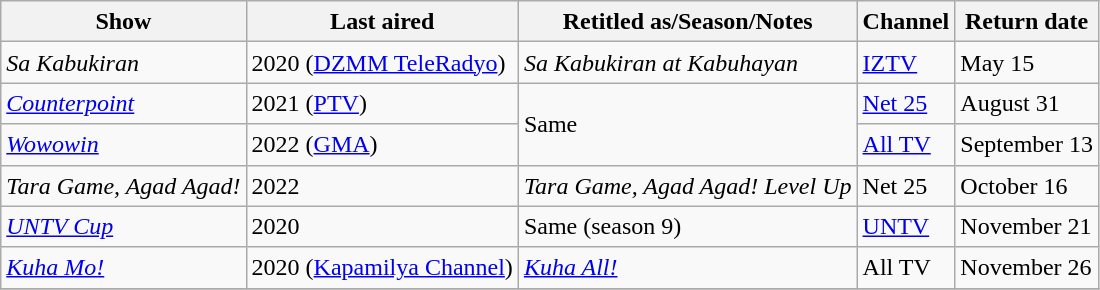<table class="wikitable" style="text-align:left; line-height:20px; width:auto;">
<tr>
<th>Show</th>
<th>Last aired</th>
<th>Retitled as/Season/Notes</th>
<th>Channel</th>
<th>Return date</th>
</tr>
<tr>
<td><em>Sa Kabukiran</em></td>
<td>2020 (<a href='#'>DZMM TeleRadyo</a>)</td>
<td><em>Sa Kabukiran at Kabuhayan</em></td>
<td><a href='#'>IZTV</a></td>
<td>May 15</td>
</tr>
<tr>
<td><em><a href='#'>Counterpoint</a></em></td>
<td>2021 (<a href='#'>PTV</a>)</td>
<td rowspan="2">Same</td>
<td><a href='#'>Net 25</a></td>
<td>August 31</td>
</tr>
<tr>
<td><em><a href='#'>Wowowin</a></em></td>
<td>2022 (<a href='#'>GMA</a>)</td>
<td><a href='#'>All TV</a></td>
<td>September 13</td>
</tr>
<tr>
<td><em>Tara Game, Agad Agad!</em></td>
<td>2022</td>
<td><em>Tara Game, Agad Agad! Level Up</em></td>
<td>Net 25</td>
<td>October 16</td>
</tr>
<tr>
<td><em><a href='#'>UNTV Cup</a></em></td>
<td>2020</td>
<td>Same (season 9)</td>
<td><a href='#'>UNTV</a></td>
<td>November 21</td>
</tr>
<tr>
<td><em><a href='#'>Kuha Mo!</a></em></td>
<td>2020 (<a href='#'>Kapamilya Channel</a>)</td>
<td><em><a href='#'>Kuha All!</a></em></td>
<td>All TV</td>
<td>November 26</td>
</tr>
<tr>
</tr>
</table>
